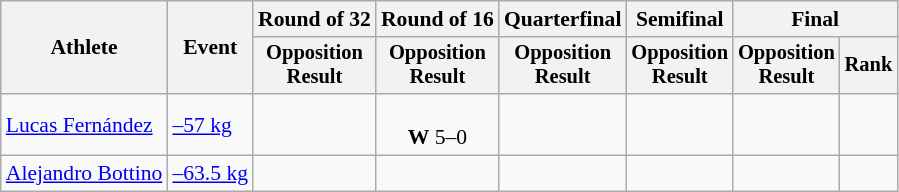<table class=wikitable style=font-size:90%;text-align:center>
<tr>
<th rowspan=2>Athlete</th>
<th rowspan=2>Event</th>
<th>Round of 32</th>
<th>Round of 16</th>
<th>Quarterfinal</th>
<th>Semifinal</th>
<th colspan=2>Final</th>
</tr>
<tr style=font-size:95%>
<th>Opposition<br>Result</th>
<th>Opposition<br>Result</th>
<th>Opposition<br>Result</th>
<th>Opposition<br>Result</th>
<th>Opposition<br>Result</th>
<th>Rank</th>
</tr>
<tr>
<td align=left><a href='#'>Lucas Fernández</a></td>
<td align=left><a href='#'>–57 kg</a></td>
<td></td>
<td><br> <strong>W</strong> 5–0</td>
<td></td>
<td></td>
<td></td>
<td></td>
</tr>
<tr>
<td align=left><a href='#'>Alejandro Bottino</a></td>
<td align=left><a href='#'>–63.5 kg</a></td>
<td></td>
<td></td>
<td></td>
<td></td>
<td></td>
<td></td>
</tr>
</table>
